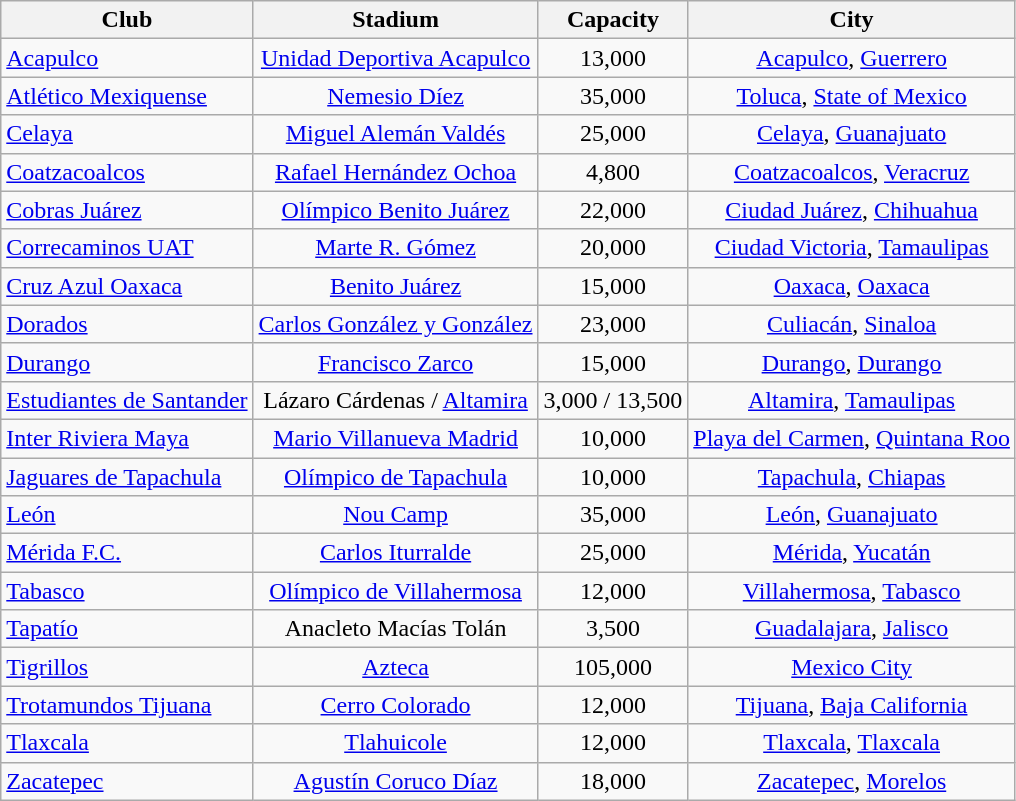<table class="wikitable">
<tr>
<th align=center>Club</th>
<th>Stadium</th>
<th>Capacity</th>
<th>City</th>
</tr>
<tr>
<td><a href='#'>Acapulco</a></td>
<td align="center"><a href='#'>Unidad Deportiva Acapulco</a></td>
<td align="center">13,000</td>
<td align="center"><a href='#'>Acapulco</a>, <a href='#'>Guerrero</a></td>
</tr>
<tr>
<td><a href='#'>Atlético Mexiquense</a></td>
<td align="center"><a href='#'>Nemesio Díez</a></td>
<td align="center">35,000</td>
<td align="center"><a href='#'>Toluca</a>, <a href='#'>State of Mexico</a></td>
</tr>
<tr>
<td><a href='#'>Celaya</a></td>
<td align="center"><a href='#'>Miguel Alemán Valdés</a></td>
<td align="center">25,000</td>
<td align="center"><a href='#'>Celaya</a>, <a href='#'>Guanajuato</a></td>
</tr>
<tr>
<td><a href='#'>Coatzacoalcos</a></td>
<td align="center"><a href='#'>Rafael Hernández Ochoa</a></td>
<td align="center">4,800</td>
<td align="center"><a href='#'>Coatzacoalcos</a>, <a href='#'>Veracruz</a></td>
</tr>
<tr>
<td><a href='#'>Cobras Juárez</a></td>
<td align="center"><a href='#'>Olímpico Benito Juárez</a></td>
<td align="center">22,000</td>
<td align="center"><a href='#'>Ciudad Juárez</a>, <a href='#'>Chihuahua</a></td>
</tr>
<tr>
<td><a href='#'>Correcaminos UAT</a></td>
<td align="center"><a href='#'>Marte R. Gómez</a></td>
<td align="center">20,000</td>
<td align="center"><a href='#'>Ciudad Victoria</a>, <a href='#'>Tamaulipas</a></td>
</tr>
<tr>
<td><a href='#'>Cruz Azul Oaxaca</a></td>
<td align="center"><a href='#'>Benito Juárez</a></td>
<td align="center">15,000</td>
<td align="center"><a href='#'>Oaxaca</a>, <a href='#'>Oaxaca</a></td>
</tr>
<tr>
<td><a href='#'>Dorados</a></td>
<td align="center"><a href='#'>Carlos González y González</a></td>
<td align="center">23,000</td>
<td align="center"><a href='#'>Culiacán</a>, <a href='#'>Sinaloa</a></td>
</tr>
<tr>
<td><a href='#'>Durango</a></td>
<td align="center"><a href='#'>Francisco Zarco</a></td>
<td align="center">15,000</td>
<td align="center"><a href='#'>Durango</a>, <a href='#'>Durango</a></td>
</tr>
<tr>
<td><a href='#'>Estudiantes de Santander</a></td>
<td align="center">Lázaro Cárdenas / <a href='#'>Altamira</a></td>
<td align="center">3,000 / 13,500</td>
<td align="center"><a href='#'>Altamira</a>, <a href='#'>Tamaulipas</a></td>
</tr>
<tr>
<td><a href='#'>Inter Riviera Maya</a></td>
<td align="center"><a href='#'>Mario Villanueva Madrid</a></td>
<td align="center">10,000</td>
<td align="center"><a href='#'>Playa del Carmen</a>, <a href='#'>Quintana Roo</a></td>
</tr>
<tr>
<td><a href='#'>Jaguares de Tapachula</a></td>
<td align="center"><a href='#'>Olímpico de Tapachula</a></td>
<td align="center">10,000</td>
<td align="center"><a href='#'>Tapachula</a>, <a href='#'>Chiapas</a></td>
</tr>
<tr>
<td><a href='#'>León</a></td>
<td align="center"><a href='#'>Nou Camp</a></td>
<td align="center">35,000</td>
<td align="center"><a href='#'>León</a>, <a href='#'>Guanajuato</a></td>
</tr>
<tr>
<td><a href='#'>Mérida F.C.</a></td>
<td align="center"><a href='#'>Carlos Iturralde</a></td>
<td align="center">25,000</td>
<td align="center"><a href='#'>Mérida</a>, <a href='#'>Yucatán</a></td>
</tr>
<tr>
<td><a href='#'>Tabasco</a></td>
<td align="center"><a href='#'>Olímpico de Villahermosa</a></td>
<td align="center">12,000</td>
<td align="center"><a href='#'>Villahermosa</a>, <a href='#'>Tabasco</a></td>
</tr>
<tr>
<td><a href='#'>Tapatío</a></td>
<td align="center">Anacleto Macías Tolán</td>
<td align="center">3,500</td>
<td align="center"><a href='#'>Guadalajara</a>, <a href='#'>Jalisco</a></td>
</tr>
<tr>
<td><a href='#'>Tigrillos</a></td>
<td align="center"><a href='#'>Azteca</a></td>
<td align="center">105,000</td>
<td align="center"><a href='#'>Mexico City</a></td>
</tr>
<tr>
<td><a href='#'>Trotamundos Tijuana</a></td>
<td align="center"><a href='#'>Cerro Colorado</a></td>
<td align="center">12,000</td>
<td align="center"><a href='#'>Tijuana</a>, <a href='#'>Baja California</a></td>
</tr>
<tr>
<td><a href='#'>Tlaxcala</a></td>
<td align="center"><a href='#'>Tlahuicole</a></td>
<td align="center">12,000</td>
<td align="center"><a href='#'>Tlaxcala</a>, <a href='#'>Tlaxcala</a></td>
</tr>
<tr>
<td><a href='#'>Zacatepec</a></td>
<td align="center"><a href='#'>Agustín Coruco Díaz</a></td>
<td align="center">18,000</td>
<td align="center"><a href='#'>Zacatepec</a>, <a href='#'>Morelos</a></td>
</tr>
</table>
